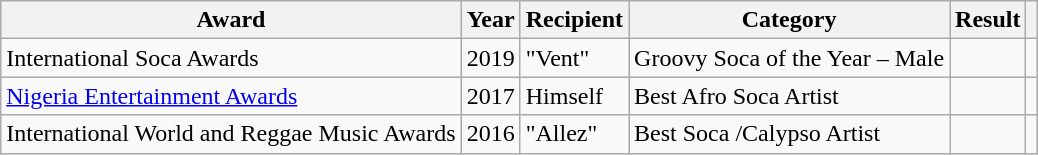<table class="wikitable">
<tr>
<th>Award</th>
<th>Year</th>
<th>Recipient</th>
<th>Category</th>
<th>Result</th>
<th></th>
</tr>
<tr>
<td>International Soca Awards</td>
<td>2019</td>
<td>"Vent"</td>
<td>Groovy Soca of the Year – Male</td>
<td></td>
<td></td>
</tr>
<tr>
<td><a href='#'>Nigeria Entertainment Awards</a></td>
<td>2017</td>
<td>Himself</td>
<td>Best Afro Soca Artist</td>
<td></td>
<td></td>
</tr>
<tr>
<td>International World and Reggae Music Awards</td>
<td>2016</td>
<td>"Allez"</td>
<td>Best Soca /Calypso Artist</td>
<td></td>
<td></td>
</tr>
</table>
